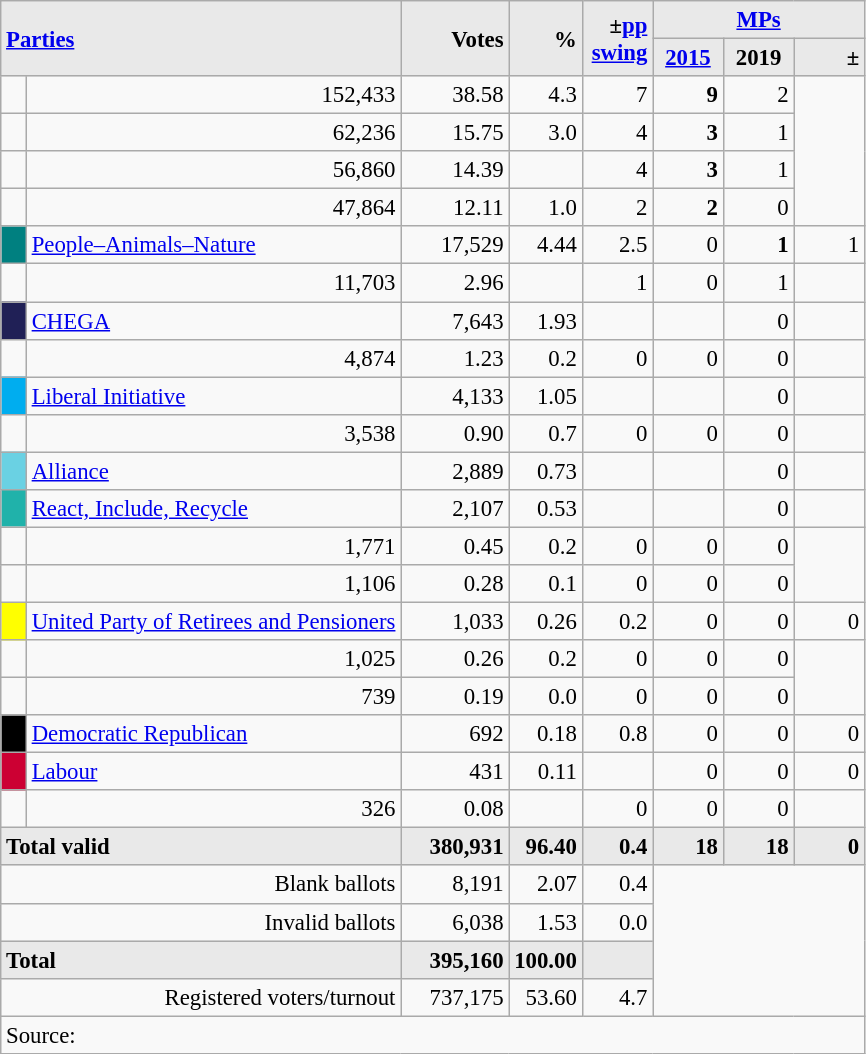<table class="wikitable" style="text-align:right; font-size:95%;">
<tr>
<th rowspan="2" colspan="2" style="background:#e9e9e9; text-align:left;" alignleft><a href='#'>Parties</a></th>
<th rowspan="2" style="background:#e9e9e9; text-align:right;">Votes</th>
<th rowspan="2" style="background:#e9e9e9; text-align:right;">%</th>
<th rowspan="2" style="background:#e9e9e9; text-align:right;">±<a href='#'>pp</a> <a href='#'>swing</a></th>
<th colspan="3" style="background:#e9e9e9; text-align:center;"><a href='#'>MPs</a></th>
</tr>
<tr style="background-color:#E9E9E9">
<th style="background-color:#E9E9E9;text-align:center;"><a href='#'>2015</a></th>
<th style="background-color:#E9E9E9;text-align:center;">2019</th>
<th style="background:#e9e9e9; text-align:right;">±</th>
</tr>
<tr>
<td></td>
<td>152,433</td>
<td>38.58</td>
<td>4.3</td>
<td>7</td>
<td><strong>9</strong></td>
<td>2</td>
</tr>
<tr>
<td></td>
<td>62,236</td>
<td>15.75</td>
<td>3.0</td>
<td>4</td>
<td><strong>3</strong></td>
<td>1</td>
</tr>
<tr>
<td></td>
<td>56,860</td>
<td>14.39</td>
<td></td>
<td>4</td>
<td><strong>3</strong></td>
<td>1</td>
</tr>
<tr>
<td></td>
<td>47,864</td>
<td>12.11</td>
<td>1.0</td>
<td>2</td>
<td><strong>2</strong></td>
<td>0</td>
</tr>
<tr>
<td style="width: 10px" bgcolor="teal" align="center"></td>
<td align="left"><a href='#'>People–Animals–Nature</a></td>
<td>17,529</td>
<td>4.44</td>
<td>2.5</td>
<td>0</td>
<td><strong>1</strong></td>
<td>1</td>
</tr>
<tr>
<td></td>
<td>11,703</td>
<td>2.96</td>
<td></td>
<td>1</td>
<td>0</td>
<td>1</td>
</tr>
<tr>
<td style="width: 10px" bgcolor="#202056" align="center"></td>
<td align="left"><a href='#'>CHEGA</a></td>
<td>7,643</td>
<td>1.93</td>
<td></td>
<td></td>
<td>0</td>
<td></td>
</tr>
<tr>
<td></td>
<td>4,874</td>
<td>1.23</td>
<td>0.2</td>
<td>0</td>
<td>0</td>
<td>0</td>
</tr>
<tr>
<td style="width: 10px" bgcolor="#00ADEF" align="center"></td>
<td align="left"><a href='#'>Liberal Initiative</a></td>
<td>4,133</td>
<td>1.05</td>
<td></td>
<td></td>
<td>0</td>
<td></td>
</tr>
<tr>
<td></td>
<td>3,538</td>
<td>0.90</td>
<td>0.7</td>
<td>0</td>
<td>0</td>
<td>0</td>
</tr>
<tr>
<td style="width: 10px" bgcolor="#6AD1E3" align="center"></td>
<td align="left"><a href='#'>Alliance</a></td>
<td>2,889</td>
<td>0.73</td>
<td></td>
<td></td>
<td>0</td>
<td></td>
</tr>
<tr>
<td style="width: 10px" bgcolor=LightSeaGreen align="center"></td>
<td align=left><a href='#'>React, Include, Recycle</a></td>
<td>2,107</td>
<td>0.53</td>
<td></td>
<td></td>
<td>0</td>
<td></td>
</tr>
<tr>
<td></td>
<td>1,771</td>
<td>0.45</td>
<td>0.2</td>
<td>0</td>
<td>0</td>
<td>0</td>
</tr>
<tr>
<td></td>
<td>1,106</td>
<td>0.28</td>
<td>0.1</td>
<td>0</td>
<td>0</td>
<td>0</td>
</tr>
<tr>
<td style="width: 10px" bgcolor=yellow align="center"></td>
<td align=left><a href='#'>United Party of Retirees and Pensioners</a></td>
<td>1,033</td>
<td>0.26</td>
<td>0.2</td>
<td>0</td>
<td>0</td>
<td>0</td>
</tr>
<tr>
<td></td>
<td>1,025</td>
<td>0.26</td>
<td>0.2</td>
<td>0</td>
<td>0</td>
<td>0</td>
</tr>
<tr>
<td></td>
<td>739</td>
<td>0.19</td>
<td>0.0</td>
<td>0</td>
<td>0</td>
<td>0</td>
</tr>
<tr>
<td style="width: 10px" bgcolor=black align="center"></td>
<td align=left><a href='#'>Democratic Republican</a></td>
<td>692</td>
<td>0.18</td>
<td>0.8</td>
<td>0</td>
<td>0</td>
<td>0</td>
</tr>
<tr>
<td style="width: 10px" bgcolor=#CC0033 align="center"></td>
<td align=left><a href='#'>Labour</a></td>
<td>431</td>
<td>0.11</td>
<td></td>
<td>0</td>
<td>0</td>
<td>0</td>
</tr>
<tr>
<td></td>
<td>326</td>
<td>0.08</td>
<td></td>
<td>0</td>
<td>0</td>
<td>0</td>
</tr>
<tr>
<td colspan=2 align=left style="background-color:#E9E9E9"><strong>Total valid</strong></td>
<td width="65" align="right" style="background-color:#E9E9E9"><strong>380,931</strong></td>
<td width="40" align="right" style="background-color:#E9E9E9"><strong>96.40</strong></td>
<td width="40" align="right" style="background-color:#E9E9E9"><strong>0.4</strong></td>
<td width="40" align="right" style="background-color:#E9E9E9"><strong>18</strong></td>
<td width="40" align="right" style="background-color:#E9E9E9"><strong>18</strong></td>
<td width="40" align="right" style="background-color:#E9E9E9"><strong>0</strong></td>
</tr>
<tr>
<td colspan=2>Blank ballots</td>
<td>8,191</td>
<td>2.07</td>
<td>0.4</td>
<td colspan=4 rowspan=4></td>
</tr>
<tr>
<td colspan=2>Invalid ballots</td>
<td>6,038</td>
<td>1.53</td>
<td>0.0</td>
</tr>
<tr>
<td colspan=2 width="259" align=left style="background-color:#E9E9E9"><strong>Total</strong></td>
<td width="50" align="right" style="background-color:#E9E9E9"><strong>395,160</strong></td>
<td width="40" align="right" style="background-color:#E9E9E9"><strong>100.00</strong></td>
<td width="40" align="right" style="background-color:#E9E9E9"></td>
</tr>
<tr>
<td colspan=2>Registered voters/turnout</td>
<td>737,175</td>
<td>53.60</td>
<td>4.7</td>
</tr>
<tr>
<td colspan=11 align=left>Source: </td>
</tr>
</table>
